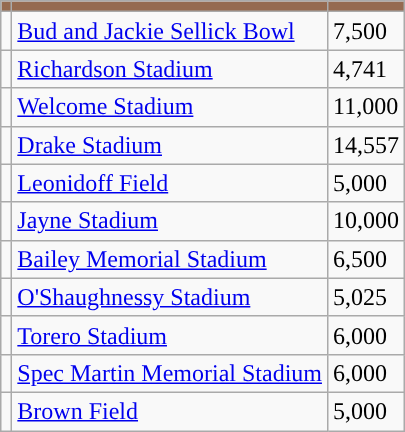<table class="wikitable sortable">
<tr bgcolor=956a50>
<td style="text-align:center"></td>
<td style="text-align:center"></td>
<td style="text-align:center"></td>
</tr>
<tr>
<td style="text-align:center; "><a href='#'></a></td>
<td><a href='#'>Bud and Jackie Sellick Bowl</a></td>
<td>7,500</td>
</tr>
<tr>
<td style="text-align:center; "><a href='#'></a></td>
<td><a href='#'>Richardson Stadium</a></td>
<td>4,741</td>
</tr>
<tr>
<td style="text-align:center; "><a href='#'></a></td>
<td><a href='#'>Welcome Stadium</a></td>
<td>11,000</td>
</tr>
<tr>
<td style="text-align:center; "><a href='#'></a></td>
<td><a href='#'>Drake Stadium</a></td>
<td>14,557</td>
</tr>
<tr>
<td style="text-align:center; "><a href='#'></a></td>
<td><a href='#'>Leonidoff Field</a></td>
<td>5,000</td>
</tr>
<tr>
<td style="text-align:center; "><a href='#'></a></td>
<td><a href='#'>Jayne Stadium</a></td>
<td>10,000</td>
</tr>
<tr>
<td style="text-align:center; "><a href='#'></a></td>
<td><a href='#'>Bailey Memorial Stadium</a></td>
<td>6,500</td>
</tr>
<tr>
<td style="text-align:center; color: white; "><a href='#'></a></td>
<td><a href='#'>O'Shaughnessy Stadium</a></td>
<td>5,025</td>
</tr>
<tr>
<td style="text-align:center; "><a href='#'></a></td>
<td><a href='#'>Torero Stadium</a></td>
<td>6,000</td>
</tr>
<tr>
<td style="text-align:center; "><a href='#'></a></td>
<td><a href='#'>Spec Martin Memorial Stadium</a></td>
<td>6,000</td>
</tr>
<tr>
<td style="text-align:center; "><a href='#'></a></td>
<td><a href='#'>Brown Field</a></td>
<td>5,000</td>
</tr>
</table>
